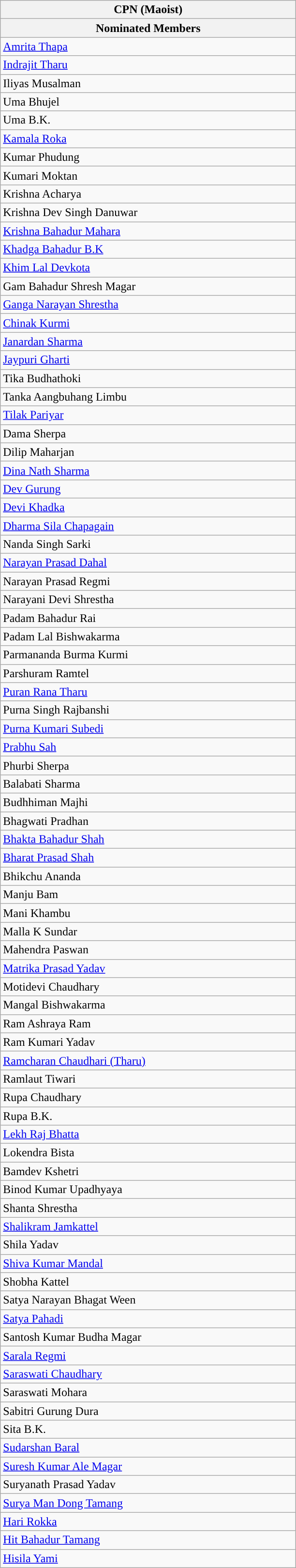<table role="presentation" class="wikitable mw-collapsible mw-collapsed">
<tr>
<th style="width: 300pt; background: ">CPN (Maoist)</th>
</tr>
<tr>
<th>Nominated Members</th>
</tr>
<tr>
<td><a href='#'>Amrita Thapa</a></td>
</tr>
<tr>
<td><a href='#'>Indrajit Tharu</a></td>
</tr>
<tr>
<td>Iliyas Musalman</td>
</tr>
<tr>
<td>Uma Bhujel</td>
</tr>
<tr>
<td>Uma B.K.</td>
</tr>
<tr>
<td><a href='#'>Kamala Roka</a></td>
</tr>
<tr>
<td>Kumar Phudung</td>
</tr>
<tr>
<td>Kumari Moktan</td>
</tr>
<tr>
<td>Krishna Acharya</td>
</tr>
<tr>
<td>Krishna Dev Singh Danuwar</td>
</tr>
<tr>
<td><a href='#'>Krishna Bahadur Mahara</a></td>
</tr>
<tr>
<td><a href='#'>Khadga Bahadur B.K</a></td>
</tr>
<tr>
<td><a href='#'>Khim Lal Devkota</a></td>
</tr>
<tr>
<td>Gam Bahadur Shresh Magar</td>
</tr>
<tr>
<td><a href='#'>Ganga Narayan Shrestha</a></td>
</tr>
<tr>
<td><a href='#'>Chinak Kurmi</a></td>
</tr>
<tr>
<td><a href='#'>Janardan Sharma</a></td>
</tr>
<tr>
<td><a href='#'>Jaypuri Gharti</a></td>
</tr>
<tr>
<td>Tika Budhathoki</td>
</tr>
<tr>
<td>Tanka Aangbuhang Limbu</td>
</tr>
<tr>
<td><a href='#'>Tilak Pariyar</a></td>
</tr>
<tr>
<td>Dama Sherpa</td>
</tr>
<tr>
<td>Dilip Maharjan</td>
</tr>
<tr>
<td><a href='#'>Dina Nath Sharma</a></td>
</tr>
<tr>
<td><a href='#'>Dev Gurung</a></td>
</tr>
<tr>
<td><a href='#'>Devi Khadka</a></td>
</tr>
<tr>
<td><a href='#'>Dharma Sila Chapagain</a></td>
</tr>
<tr>
<td>Nanda Singh Sarki</td>
</tr>
<tr>
<td><a href='#'>Narayan Prasad Dahal</a></td>
</tr>
<tr>
<td>Narayan Prasad Regmi</td>
</tr>
<tr>
<td>Narayani Devi Shrestha</td>
</tr>
<tr>
<td>Padam Bahadur Rai</td>
</tr>
<tr>
<td>Padam Lal Bishwakarma</td>
</tr>
<tr>
<td>Parmananda Burma Kurmi</td>
</tr>
<tr>
<td>Parshuram Ramtel</td>
</tr>
<tr>
<td><a href='#'>Puran Rana Tharu</a></td>
</tr>
<tr>
<td>Purna Singh Rajbanshi</td>
</tr>
<tr>
<td><a href='#'>Purna Kumari Subedi</a></td>
</tr>
<tr>
<td><a href='#'>Prabhu Sah</a></td>
</tr>
<tr>
<td>Phurbi Sherpa</td>
</tr>
<tr>
<td>Balabati Sharma</td>
</tr>
<tr>
<td>Budhhiman Majhi</td>
</tr>
<tr>
<td>Bhagwati Pradhan</td>
</tr>
<tr>
<td><a href='#'>Bhakta Bahadur Shah</a></td>
</tr>
<tr>
<td><a href='#'>Bharat Prasad Shah</a></td>
</tr>
<tr>
<td>Bhikchu Ananda</td>
</tr>
<tr>
<td>Manju Bam</td>
</tr>
<tr>
<td>Mani Khambu</td>
</tr>
<tr>
<td>Malla K Sundar</td>
</tr>
<tr>
<td>Mahendra Paswan</td>
</tr>
<tr>
<td><a href='#'>Matrika Prasad Yadav</a></td>
</tr>
<tr>
<td>Motidevi Chaudhary</td>
</tr>
<tr>
<td>Mangal Bishwakarma</td>
</tr>
<tr>
<td>Ram Ashraya Ram</td>
</tr>
<tr>
<td>Ram Kumari Yadav</td>
</tr>
<tr>
<td><a href='#'>Ramcharan Chaudhari (Tharu)</a></td>
</tr>
<tr>
<td>Ramlaut Tiwari</td>
</tr>
<tr>
<td>Rupa Chaudhary</td>
</tr>
<tr>
<td>Rupa B.K.</td>
</tr>
<tr>
<td><a href='#'>Lekh Raj Bhatta</a></td>
</tr>
<tr>
<td>Lokendra Bista</td>
</tr>
<tr>
<td>Bamdev Kshetri</td>
</tr>
<tr>
<td>Binod Kumar Upadhyaya</td>
</tr>
<tr>
<td>Shanta Shrestha</td>
</tr>
<tr>
<td><a href='#'>Shalikram Jamkattel</a></td>
</tr>
<tr>
<td>Shila Yadav</td>
</tr>
<tr>
<td><a href='#'>Shiva Kumar Mandal</a></td>
</tr>
<tr>
<td>Shobha Kattel</td>
</tr>
<tr>
<td>Satya Narayan Bhagat Ween</td>
</tr>
<tr>
<td><a href='#'>Satya Pahadi</a></td>
</tr>
<tr>
<td>Santosh Kumar Budha Magar</td>
</tr>
<tr>
<td><a href='#'>Sarala Regmi</a></td>
</tr>
<tr>
<td><a href='#'>Saraswati Chaudhary</a></td>
</tr>
<tr>
<td>Saraswati Mohara</td>
</tr>
<tr>
<td>Sabitri Gurung Dura</td>
</tr>
<tr>
<td>Sita B.K.</td>
</tr>
<tr>
<td><a href='#'>Sudarshan Baral</a></td>
</tr>
<tr>
<td><a href='#'>Suresh Kumar Ale Magar</a></td>
</tr>
<tr>
<td>Suryanath Prasad Yadav</td>
</tr>
<tr>
<td><a href='#'>Surya Man Dong Tamang</a></td>
</tr>
<tr>
<td><a href='#'>Hari Rokka</a></td>
</tr>
<tr>
<td><a href='#'>Hit Bahadur Tamang</a></td>
</tr>
<tr>
<td><a href='#'>Hisila Yami</a></td>
</tr>
</table>
